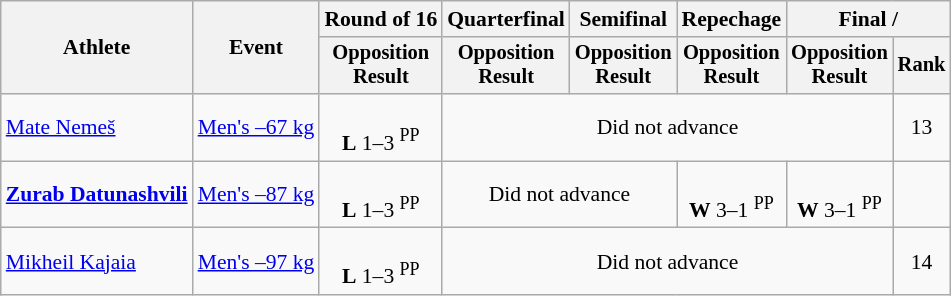<table class="wikitable" style="font-size:90%">
<tr>
<th rowspan=2>Athlete</th>
<th rowspan=2>Event</th>
<th>Round of 16</th>
<th>Quarterfinal</th>
<th>Semifinal</th>
<th>Repechage</th>
<th colspan=2>Final / </th>
</tr>
<tr style="font-size: 95%">
<th>Opposition<br>Result</th>
<th>Opposition<br>Result</th>
<th>Opposition<br>Result</th>
<th>Opposition<br>Result</th>
<th>Opposition<br>Result</th>
<th>Rank</th>
</tr>
<tr align=center>
<td align=left><a href='#'>Mate Nemeš</a></td>
<td align=left><a href='#'>Men's –67 kg</a></td>
<td><br><strong>L</strong> 1–3 <sup>PP</sup></td>
<td colspan=4>Did not advance</td>
<td>13</td>
</tr>
<tr align=center>
<td align=left><strong><a href='#'>Zurab Datunashvili</a></strong></td>
<td align=left><a href='#'>Men's –87 kg</a></td>
<td><br><strong>L</strong> 1–3 <sup>PP</sup></td>
<td colspan=2>Did not advance</td>
<td><br><strong>W</strong> 3–1 <sup>PP</sup></td>
<td><br><strong>W</strong> 3–1 <sup>PP</sup></td>
<td></td>
</tr>
<tr align=center>
<td align=left><a href='#'>Mikheil Kajaia</a></td>
<td align=left><a href='#'>Men's –97 kg</a></td>
<td><br><strong>L</strong> 1–3 <sup>PP</sup></td>
<td colspan=4>Did not advance</td>
<td>14</td>
</tr>
</table>
